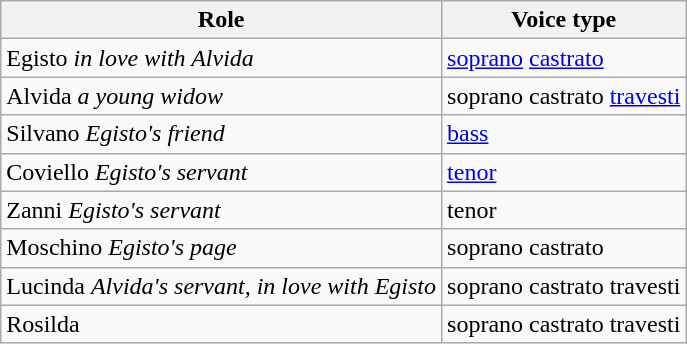<table class="wikitable">
<tr>
<th>Role</th>
<th>Voice type</th>
</tr>
<tr>
<td>Egisto <em>in love with Alvida</em></td>
<td><a href='#'>soprano</a> <a href='#'>castrato</a></td>
</tr>
<tr>
<td>Alvida <em>a young widow</em></td>
<td>soprano castrato <a href='#'>travesti</a></td>
</tr>
<tr>
<td>Silvano <em>Egisto's friend</em></td>
<td><a href='#'>bass</a></td>
</tr>
<tr>
<td>Coviello <em>Egisto's servant</em></td>
<td><a href='#'>tenor</a></td>
</tr>
<tr>
<td>Zanni <em>Egisto's servant</em></td>
<td>tenor</td>
</tr>
<tr>
<td>Moschino <em>Egisto's page</em></td>
<td>soprano castrato</td>
</tr>
<tr>
<td>Lucinda <em>Alvida's servant, in love with Egisto</em></td>
<td>soprano castrato travesti</td>
</tr>
<tr>
<td>Rosilda</td>
<td>soprano castrato travesti</td>
</tr>
</table>
